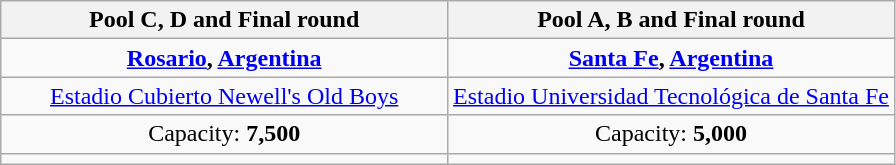<table class=wikitable style=text-align:center>
<tr>
<th width=50%>Pool C, D and Final round</th>
<th width=50%>Pool A, B and Final round</th>
</tr>
<tr>
<td> <strong><a href='#'>Rosario</a>, <a href='#'>Argentina</a></strong></td>
<td> <strong><a href='#'>Santa Fe</a>, <a href='#'>Argentina</a></strong></td>
</tr>
<tr>
<td><a href='#'>Estadio Cubierto Newell's Old Boys</a></td>
<td><a href='#'>Estadio Universidad Tecnológica de Santa Fe</a></td>
</tr>
<tr>
<td>Capacity: <strong>7,500</strong></td>
<td>Capacity: <strong>5,000</strong></td>
</tr>
<tr>
<td></td>
<td></td>
</tr>
</table>
